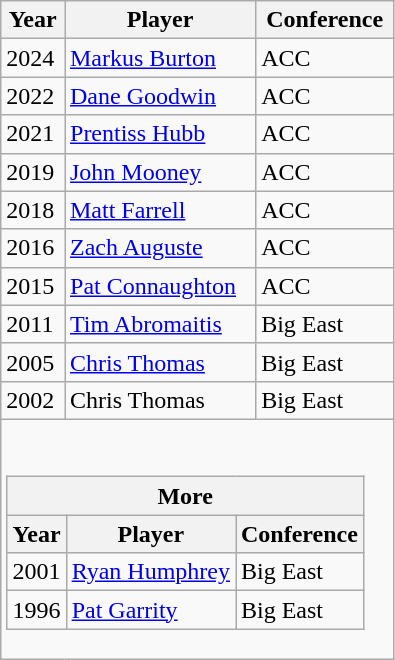<table class="wikitable outercollapse">
<tr>
<th>Year</th>
<th>Player</th>
<th>Conference</th>
</tr>
<tr>
<td>2024</td>
<td><a href='#'>Markus Burton</a></td>
<td>ACC</td>
</tr>
<tr>
<td>2022</td>
<td><a href='#'>Dane Goodwin</a></td>
<td>ACC</td>
</tr>
<tr>
<td>2021</td>
<td><a href='#'>Prentiss Hubb</a></td>
<td>ACC</td>
</tr>
<tr>
<td>2019</td>
<td><a href='#'>John Mooney</a></td>
<td>ACC</td>
</tr>
<tr>
<td>2018</td>
<td><a href='#'>Matt Farrell</a></td>
<td>ACC</td>
</tr>
<tr>
<td>2016</td>
<td><a href='#'>Zach Auguste</a></td>
<td>ACC</td>
</tr>
<tr>
<td>2015</td>
<td><a href='#'>Pat Connaughton</a></td>
<td>ACC</td>
</tr>
<tr>
<td>2011</td>
<td><a href='#'>Tim Abromaitis</a></td>
<td>Big East</td>
</tr>
<tr>
<td>2005</td>
<td><a href='#'>Chris Thomas</a></td>
<td>Big East</td>
</tr>
<tr>
<td>2002</td>
<td>Chris Thomas</td>
<td>Big East</td>
</tr>
<tr>
<td colspan="3"><br><table class="wikitable collapsible innercollapse">
<tr>
<th colspan="3">More</th>
</tr>
<tr>
<th>Year</th>
<th>Player</th>
<th>Conference</th>
</tr>
<tr>
<td>2001</td>
<td><a href='#'>Ryan Humphrey</a></td>
<td>Big East</td>
</tr>
<tr>
<td>1996</td>
<td><a href='#'>Pat Garrity</a></td>
<td>Big East</td>
</tr>
</table>
</td>
</tr>
</table>
